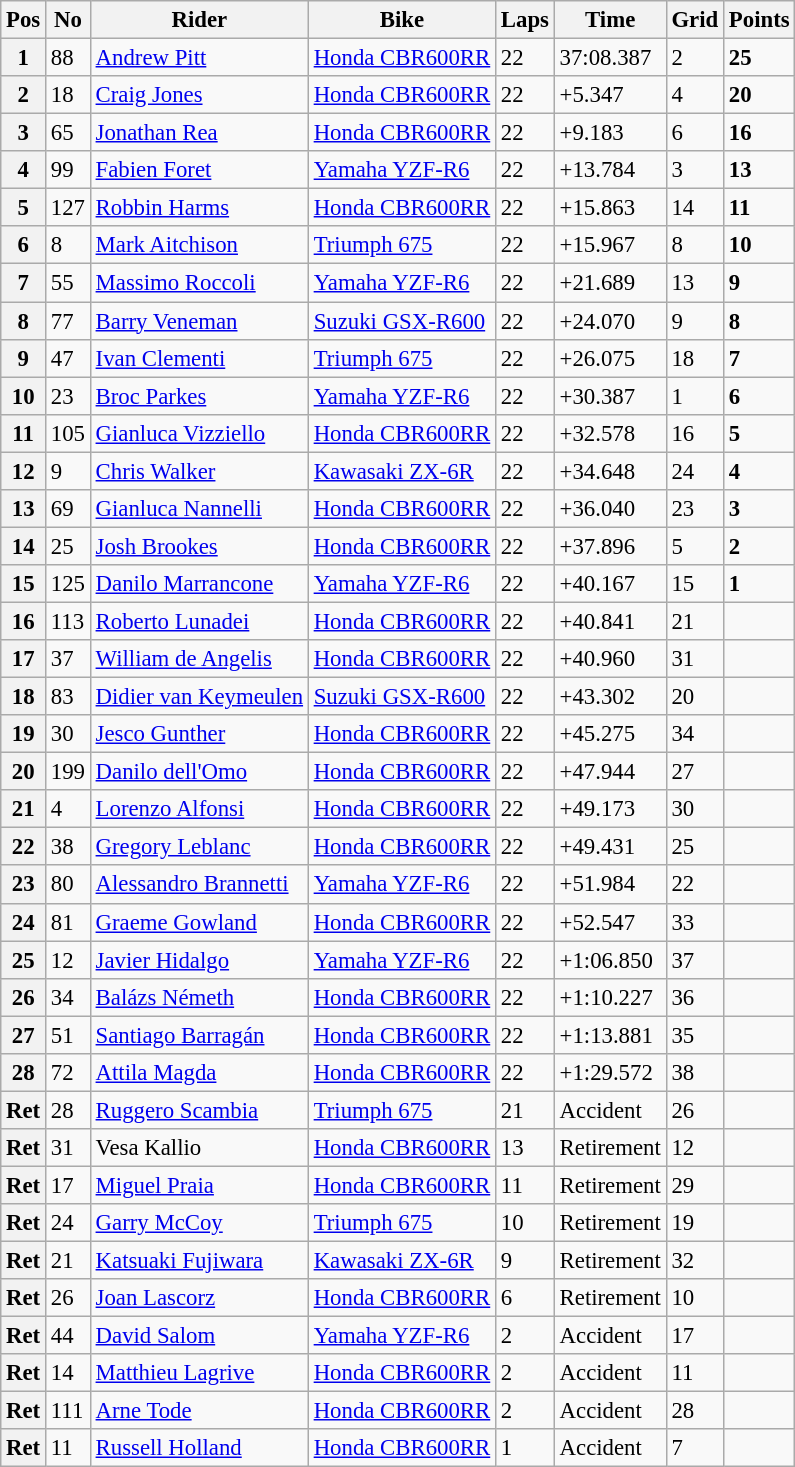<table class="wikitable" style="font-size: 95%;">
<tr>
<th>Pos</th>
<th>No</th>
<th>Rider</th>
<th>Bike</th>
<th>Laps</th>
<th>Time</th>
<th>Grid</th>
<th>Points</th>
</tr>
<tr>
<th>1</th>
<td>88</td>
<td> <a href='#'>Andrew Pitt</a></td>
<td><a href='#'>Honda CBR600RR</a></td>
<td>22</td>
<td>37:08.387</td>
<td>2</td>
<td><strong>25</strong></td>
</tr>
<tr>
<th>2</th>
<td>18</td>
<td> <a href='#'>Craig Jones</a></td>
<td><a href='#'>Honda CBR600RR</a></td>
<td>22</td>
<td>+5.347</td>
<td>4</td>
<td><strong>20</strong></td>
</tr>
<tr>
<th>3</th>
<td>65</td>
<td> <a href='#'>Jonathan Rea</a></td>
<td><a href='#'>Honda CBR600RR</a></td>
<td>22</td>
<td>+9.183</td>
<td>6</td>
<td><strong>16</strong></td>
</tr>
<tr>
<th>4</th>
<td>99</td>
<td> <a href='#'>Fabien Foret</a></td>
<td><a href='#'>Yamaha YZF-R6</a></td>
<td>22</td>
<td>+13.784</td>
<td>3</td>
<td><strong>13</strong></td>
</tr>
<tr>
<th>5</th>
<td>127</td>
<td> <a href='#'>Robbin Harms</a></td>
<td><a href='#'>Honda CBR600RR</a></td>
<td>22</td>
<td>+15.863</td>
<td>14</td>
<td><strong>11</strong></td>
</tr>
<tr>
<th>6</th>
<td>8</td>
<td> <a href='#'>Mark Aitchison</a></td>
<td><a href='#'>Triumph 675</a></td>
<td>22</td>
<td>+15.967</td>
<td>8</td>
<td><strong>10</strong></td>
</tr>
<tr>
<th>7</th>
<td>55</td>
<td> <a href='#'>Massimo Roccoli</a></td>
<td><a href='#'>Yamaha YZF-R6</a></td>
<td>22</td>
<td>+21.689</td>
<td>13</td>
<td><strong>9</strong></td>
</tr>
<tr>
<th>8</th>
<td>77</td>
<td> <a href='#'>Barry Veneman</a></td>
<td><a href='#'>Suzuki GSX-R600</a></td>
<td>22</td>
<td>+24.070</td>
<td>9</td>
<td><strong>8</strong></td>
</tr>
<tr>
<th>9</th>
<td>47</td>
<td> <a href='#'>Ivan Clementi</a></td>
<td><a href='#'>Triumph 675</a></td>
<td>22</td>
<td>+26.075</td>
<td>18</td>
<td><strong>7</strong></td>
</tr>
<tr>
<th>10</th>
<td>23</td>
<td> <a href='#'>Broc Parkes</a></td>
<td><a href='#'>Yamaha YZF-R6</a></td>
<td>22</td>
<td>+30.387</td>
<td>1</td>
<td><strong>6</strong></td>
</tr>
<tr>
<th>11</th>
<td>105</td>
<td> <a href='#'>Gianluca Vizziello</a></td>
<td><a href='#'>Honda CBR600RR</a></td>
<td>22</td>
<td>+32.578</td>
<td>16</td>
<td><strong>5</strong></td>
</tr>
<tr>
<th>12</th>
<td>9</td>
<td> <a href='#'>Chris Walker</a></td>
<td><a href='#'>Kawasaki ZX-6R</a></td>
<td>22</td>
<td>+34.648</td>
<td>24</td>
<td><strong>4</strong></td>
</tr>
<tr>
<th>13</th>
<td>69</td>
<td> <a href='#'>Gianluca Nannelli</a></td>
<td><a href='#'>Honda CBR600RR</a></td>
<td>22</td>
<td>+36.040</td>
<td>23</td>
<td><strong>3</strong></td>
</tr>
<tr>
<th>14</th>
<td>25</td>
<td> <a href='#'>Josh Brookes</a></td>
<td><a href='#'>Honda CBR600RR</a></td>
<td>22</td>
<td>+37.896</td>
<td>5</td>
<td><strong>2</strong></td>
</tr>
<tr>
<th>15</th>
<td>125</td>
<td> <a href='#'>Danilo Marrancone</a></td>
<td><a href='#'>Yamaha YZF-R6</a></td>
<td>22</td>
<td>+40.167</td>
<td>15</td>
<td><strong>1</strong></td>
</tr>
<tr>
<th>16</th>
<td>113</td>
<td> <a href='#'>Roberto Lunadei</a></td>
<td><a href='#'>Honda CBR600RR</a></td>
<td>22</td>
<td>+40.841</td>
<td>21</td>
<td></td>
</tr>
<tr>
<th>17</th>
<td>37</td>
<td> <a href='#'>William de Angelis</a></td>
<td><a href='#'>Honda CBR600RR</a></td>
<td>22</td>
<td>+40.960</td>
<td>31</td>
<td></td>
</tr>
<tr>
<th>18</th>
<td>83</td>
<td> <a href='#'>Didier van Keymeulen</a></td>
<td><a href='#'>Suzuki GSX-R600</a></td>
<td>22</td>
<td>+43.302</td>
<td>20</td>
<td></td>
</tr>
<tr>
<th>19</th>
<td>30</td>
<td> <a href='#'>Jesco Gunther</a></td>
<td><a href='#'>Honda CBR600RR</a></td>
<td>22</td>
<td>+45.275</td>
<td>34</td>
<td></td>
</tr>
<tr>
<th>20</th>
<td>199</td>
<td> <a href='#'>Danilo dell'Omo</a></td>
<td><a href='#'>Honda CBR600RR</a></td>
<td>22</td>
<td>+47.944</td>
<td>27</td>
<td></td>
</tr>
<tr>
<th>21</th>
<td>4</td>
<td> <a href='#'>Lorenzo Alfonsi</a></td>
<td><a href='#'>Honda CBR600RR</a></td>
<td>22</td>
<td>+49.173</td>
<td>30</td>
<td></td>
</tr>
<tr>
<th>22</th>
<td>38</td>
<td> <a href='#'>Gregory Leblanc</a></td>
<td><a href='#'>Honda CBR600RR</a></td>
<td>22</td>
<td>+49.431</td>
<td>25</td>
<td></td>
</tr>
<tr>
<th>23</th>
<td>80</td>
<td> <a href='#'>Alessandro Brannetti</a></td>
<td><a href='#'>Yamaha YZF-R6</a></td>
<td>22</td>
<td>+51.984</td>
<td>22</td>
<td></td>
</tr>
<tr>
<th>24</th>
<td>81</td>
<td> <a href='#'>Graeme Gowland</a></td>
<td><a href='#'>Honda CBR600RR</a></td>
<td>22</td>
<td>+52.547</td>
<td>33</td>
<td></td>
</tr>
<tr>
<th>25</th>
<td>12</td>
<td> <a href='#'>Javier Hidalgo</a></td>
<td><a href='#'>Yamaha YZF-R6</a></td>
<td>22</td>
<td>+1:06.850</td>
<td>37</td>
<td></td>
</tr>
<tr>
<th>26</th>
<td>34</td>
<td> <a href='#'>Balázs Németh</a></td>
<td><a href='#'>Honda CBR600RR</a></td>
<td>22</td>
<td>+1:10.227</td>
<td>36</td>
<td></td>
</tr>
<tr>
<th>27</th>
<td>51</td>
<td> <a href='#'>Santiago Barragán</a></td>
<td><a href='#'>Honda CBR600RR</a></td>
<td>22</td>
<td>+1:13.881</td>
<td>35</td>
<td></td>
</tr>
<tr>
<th>28</th>
<td>72</td>
<td> <a href='#'>Attila Magda</a></td>
<td><a href='#'>Honda CBR600RR</a></td>
<td>22</td>
<td>+1:29.572</td>
<td>38</td>
<td></td>
</tr>
<tr>
<th>Ret</th>
<td>28</td>
<td> <a href='#'>Ruggero Scambia</a></td>
<td><a href='#'>Triumph 675</a></td>
<td>21</td>
<td>Accident</td>
<td>26</td>
<td></td>
</tr>
<tr>
<th>Ret</th>
<td>31</td>
<td> Vesa Kallio</td>
<td><a href='#'>Honda CBR600RR</a></td>
<td>13</td>
<td>Retirement</td>
<td>12</td>
<td></td>
</tr>
<tr>
<th>Ret</th>
<td>17</td>
<td> <a href='#'>Miguel Praia</a></td>
<td><a href='#'>Honda CBR600RR</a></td>
<td>11</td>
<td>Retirement</td>
<td>29</td>
<td></td>
</tr>
<tr>
<th>Ret</th>
<td>24</td>
<td> <a href='#'>Garry McCoy</a></td>
<td><a href='#'>Triumph 675</a></td>
<td>10</td>
<td>Retirement</td>
<td>19</td>
<td></td>
</tr>
<tr>
<th>Ret</th>
<td>21</td>
<td> <a href='#'>Katsuaki Fujiwara</a></td>
<td><a href='#'>Kawasaki ZX-6R</a></td>
<td>9</td>
<td>Retirement</td>
<td>32</td>
<td></td>
</tr>
<tr>
<th>Ret</th>
<td>26</td>
<td> <a href='#'>Joan Lascorz</a></td>
<td><a href='#'>Honda CBR600RR</a></td>
<td>6</td>
<td>Retirement</td>
<td>10</td>
<td></td>
</tr>
<tr>
<th>Ret</th>
<td>44</td>
<td> <a href='#'>David Salom</a></td>
<td><a href='#'>Yamaha YZF-R6</a></td>
<td>2</td>
<td>Accident</td>
<td>17</td>
<td></td>
</tr>
<tr>
<th>Ret</th>
<td>14</td>
<td> <a href='#'>Matthieu Lagrive</a></td>
<td><a href='#'>Honda CBR600RR</a></td>
<td>2</td>
<td>Accident</td>
<td>11</td>
<td></td>
</tr>
<tr>
<th>Ret</th>
<td>111</td>
<td> <a href='#'>Arne Tode</a></td>
<td><a href='#'>Honda CBR600RR</a></td>
<td>2</td>
<td>Accident</td>
<td>28</td>
<td></td>
</tr>
<tr>
<th>Ret</th>
<td>11</td>
<td> <a href='#'>Russell Holland</a></td>
<td><a href='#'>Honda CBR600RR</a></td>
<td>1</td>
<td>Accident</td>
<td>7</td>
<td></td>
</tr>
</table>
